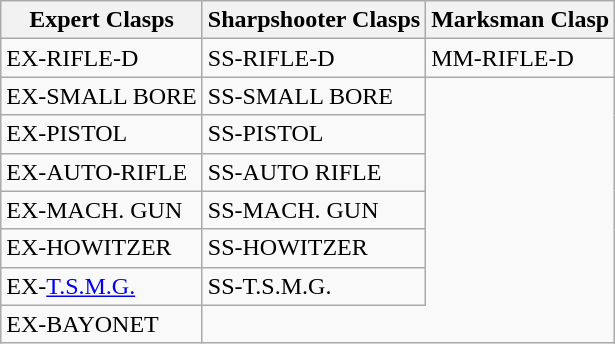<table class="wikitable">
<tr>
<th><strong>Expert Clasps</strong></th>
<th><strong>Sharpshooter Clasps</strong></th>
<th><strong>Marksman Clasp</strong></th>
</tr>
<tr>
<td>EX-RIFLE-D</td>
<td>SS-RIFLE-D</td>
<td>MM-RIFLE-D</td>
</tr>
<tr>
<td>EX-SMALL BORE</td>
<td>SS-SMALL BORE</td>
</tr>
<tr>
<td>EX-PISTOL</td>
<td>SS-PISTOL</td>
</tr>
<tr>
<td>EX-AUTO-RIFLE</td>
<td>SS-AUTO RIFLE</td>
</tr>
<tr>
<td>EX-MACH. GUN</td>
<td>SS-MACH. GUN</td>
</tr>
<tr>
<td>EX-HOWITZER</td>
<td>SS-HOWITZER</td>
</tr>
<tr>
<td>EX-<a href='#'>T.S.M.G.</a></td>
<td>SS-T.S.M.G.</td>
</tr>
<tr>
<td>EX-BAYONET</td>
</tr>
</table>
